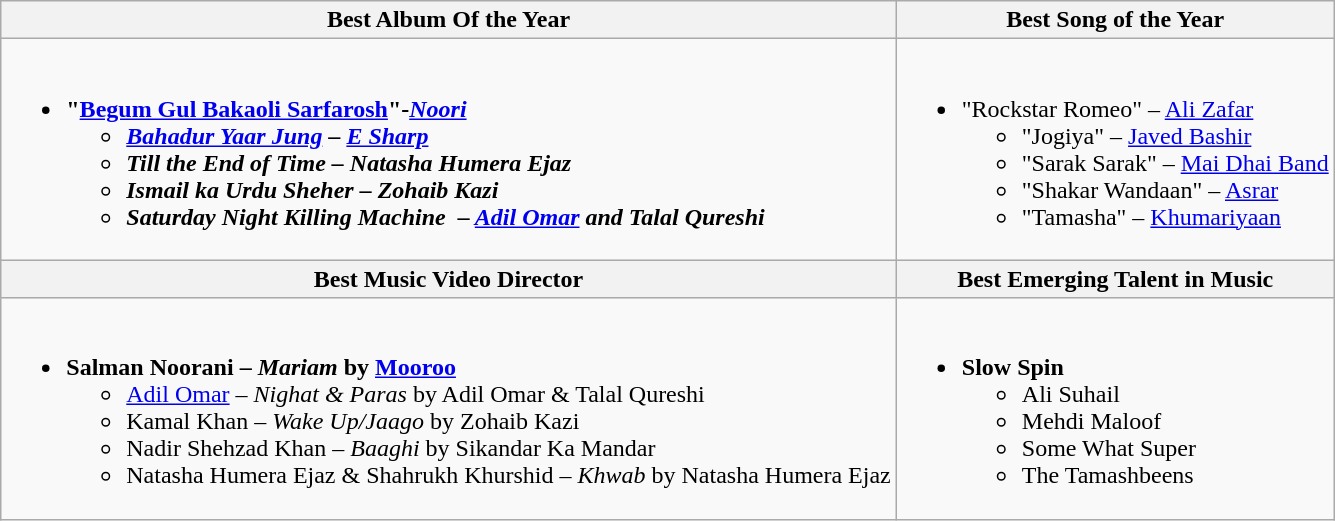<table class=wikitable style="width=100%">
<tr>
<th style="width=50%">Best Album Of the Year</th>
<th style="width=50%">Best Song of the Year</th>
</tr>
<tr>
<td valign="top"><br><ul><li><strong>"<a href='#'>Begum Gul Bakaoli Sarfarosh</a>"-<em><a href='#'>Noori</a><strong><em><ul><li></em><a href='#'>Bahadur Yaar Jung</a><em> – <a href='#'>E Sharp</a></li><li></em>Till the End of Time<em> – Natasha Humera Ejaz</li><li></em>Ismail ka Urdu Sheher<em> – Zohaib Kazi</li><li></em>Saturday Night Killing Machine <em> – <a href='#'>Adil Omar</a> and Talal Qureshi</li></ul></li></ul></td>
<td valign="top"><br><ul><li></strong>"Rockstar Romeo" – </em><a href='#'>Ali Zafar</a></em></strong><ul><li>"Jogiya" – <a href='#'>Javed Bashir</a></li><li>"Sarak Sarak" – <a href='#'>Mai Dhai Band</a></li><li>"Shakar Wandaan" – <a href='#'>Asrar</a></li><li>"Tamasha" – <a href='#'>Khumariyaan</a></li></ul></li></ul></td>
</tr>
<tr>
<th style="width=50%">Best Music Video Director</th>
<th style="width=50%">Best Emerging Talent in Music</th>
</tr>
<tr>
<td valign="top"><br><ul><li><strong>Salman Noorani – <em> Mariam</em> by <a href='#'>Mooroo</a></strong><ul><li><a href='#'>Adil Omar</a> – <em>Nighat & Paras</em> by Adil Omar & Talal Qureshi</li><li>Kamal Khan – <em>Wake Up/Jaago</em> by Zohaib Kazi</li><li>Nadir Shehzad Khan – <em>Baaghi</em> by Sikandar Ka Mandar</li><li>Natasha Humera Ejaz & Shahrukh Khurshid – <em>Khwab</em> by  Natasha Humera Ejaz</li></ul></li></ul></td>
<td valign="top"><br><ul><li><strong>Slow Spin</strong><ul><li>Ali Suhail</li><li>Mehdi Maloof</li><li>Some What Super</li><li>The Tamashbeens</li></ul></li></ul></td>
</tr>
</table>
